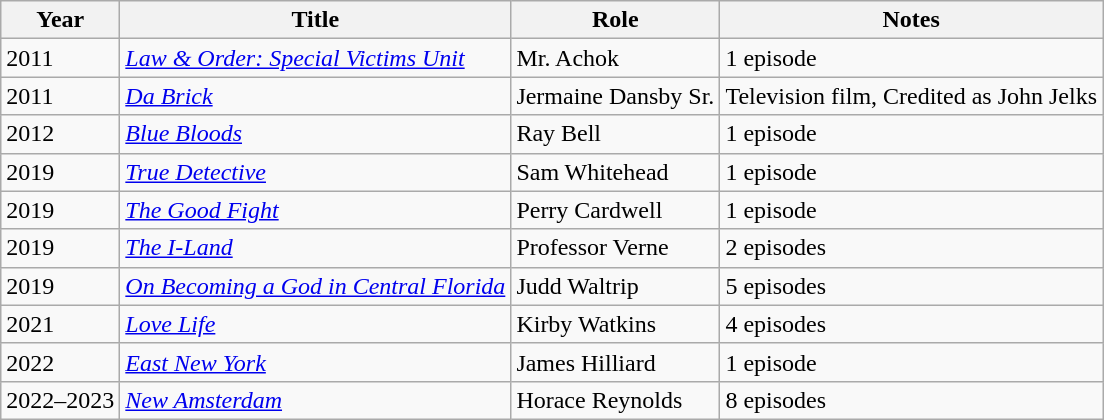<table class="wikitable sortable">
<tr>
<th>Year</th>
<th>Title</th>
<th>Role</th>
<th>Notes</th>
</tr>
<tr>
<td>2011</td>
<td><em><a href='#'>Law & Order: Special Victims Unit</a></em></td>
<td>Mr. Achok</td>
<td>1 episode</td>
</tr>
<tr>
<td>2011</td>
<td><em><a href='#'>Da Brick</a></em></td>
<td>Jermaine Dansby Sr.</td>
<td>Television film, Credited as John Jelks</td>
</tr>
<tr>
<td>2012</td>
<td><em><a href='#'>Blue Bloods</a></em></td>
<td>Ray Bell</td>
<td>1 episode</td>
</tr>
<tr>
<td>2019</td>
<td><em><a href='#'>True Detective</a></em></td>
<td>Sam Whitehead</td>
<td>1 episode</td>
</tr>
<tr>
<td>2019</td>
<td><em><a href='#'>The Good Fight</a></em></td>
<td>Perry Cardwell</td>
<td>1 episode</td>
</tr>
<tr>
<td>2019</td>
<td><em><a href='#'>The I-Land</a></em></td>
<td>Professor Verne</td>
<td>2 episodes</td>
</tr>
<tr>
<td>2019</td>
<td><em><a href='#'>On Becoming a God in Central Florida</a></em></td>
<td>Judd Waltrip</td>
<td>5 episodes</td>
</tr>
<tr>
<td>2021</td>
<td><em><a href='#'>Love Life</a></em></td>
<td>Kirby Watkins</td>
<td>4 episodes</td>
</tr>
<tr>
<td>2022</td>
<td><em><a href='#'>East New York</a></em></td>
<td>James Hilliard</td>
<td>1 episode</td>
</tr>
<tr>
<td>2022–2023</td>
<td><em><a href='#'>New Amsterdam</a></em></td>
<td>Horace Reynolds</td>
<td>8 episodes</td>
</tr>
</table>
